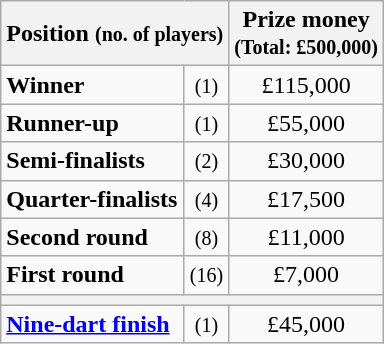<table class="wikitable">
<tr>
<th colspan=2>Position <small>(no. of players)</small></th>
<th>Prize money<br><small>(Total: £500,000)</small></th>
</tr>
<tr>
<td><strong>Winner</strong></td>
<td align=center><small>(1)</small></td>
<td align=center>£115,000</td>
</tr>
<tr>
<td><strong>Runner-up</strong></td>
<td align=center><small>(1)</small></td>
<td align=center>£55,000</td>
</tr>
<tr>
<td><strong>Semi-finalists</strong></td>
<td align=center><small>(2)</small></td>
<td align=center>£30,000</td>
</tr>
<tr>
<td><strong>Quarter-finalists</strong></td>
<td align=center><small>(4)</small></td>
<td align=center>£17,500</td>
</tr>
<tr>
<td><strong>Second round</strong></td>
<td align=center><small>(8)</small></td>
<td align=center>£11,000</td>
</tr>
<tr>
<td><strong>First round</strong></td>
<td align=center><small>(16)</small></td>
<td align=center>£7,000</td>
</tr>
<tr>
<th colspan=3></th>
</tr>
<tr>
<td><strong><a href='#'>Nine-dart finish</a></strong></td>
<td align=center><small>(1)</small></td>
<td align=center>£45,000</td>
</tr>
</table>
